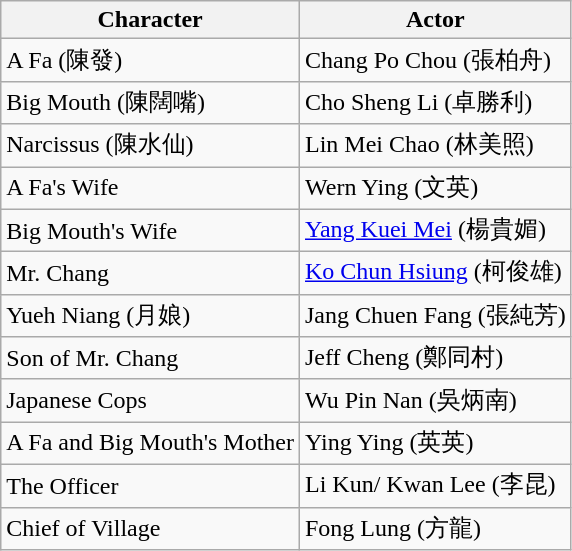<table class="wikitable">
<tr>
<th>Character</th>
<th>Actor</th>
</tr>
<tr>
<td>A Fa (陳發)</td>
<td>Chang Po Chou (張柏舟)</td>
</tr>
<tr>
<td>Big Mouth (陳闊嘴)</td>
<td>Cho Sheng Li (卓勝利)</td>
</tr>
<tr>
<td>Narcissus (陳水仙)</td>
<td>Lin Mei Chao (林美照)</td>
</tr>
<tr>
<td>A Fa's Wife</td>
<td>Wern Ying (文英)</td>
</tr>
<tr>
<td>Big Mouth's Wife</td>
<td><a href='#'>Yang Kuei Mei</a> (楊貴媚)</td>
</tr>
<tr>
<td>Mr. Chang</td>
<td><a href='#'>Ko Chun Hsiung</a> (柯俊雄)</td>
</tr>
<tr>
<td>Yueh Niang (月娘)</td>
<td>Jang Chuen Fang (張純芳)</td>
</tr>
<tr>
<td>Son of Mr. Chang</td>
<td>Jeff Cheng (鄭同村)</td>
</tr>
<tr>
<td>Japanese Cops</td>
<td>Wu Pin Nan (吳炳南)</td>
</tr>
<tr>
<td>A Fa and Big Mouth's Mother</td>
<td>Ying Ying (英英)</td>
</tr>
<tr>
<td>The Officer</td>
<td>Li Kun/ Kwan Lee (李昆)</td>
</tr>
<tr>
<td>Chief of Village</td>
<td>Fong Lung (方龍)</td>
</tr>
</table>
